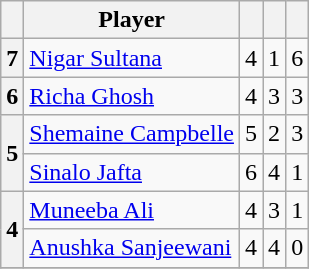<table class="wikitable sortable" style="text-align:left;">
<tr>
<th scope=col></th>
<th scope=col>Player</th>
<th scope=col></th>
<th scope=col><a href='#'></a></th>
<th scope=col><a href='#'></a></th>
</tr>
<tr>
<th>7</th>
<td> <a href='#'>Nigar Sultana</a></td>
<td>4</td>
<td>1</td>
<td>6</td>
</tr>
<tr>
<th>6</th>
<td> <a href='#'>Richa Ghosh</a></td>
<td>4</td>
<td>3</td>
<td>3</td>
</tr>
<tr>
<th rowspan=2>5</th>
<td> <a href='#'>Shemaine Campbelle</a></td>
<td>5</td>
<td>2</td>
<td>3</td>
</tr>
<tr>
<td> <a href='#'>Sinalo Jafta</a></td>
<td>6</td>
<td>4</td>
<td>1</td>
</tr>
<tr>
<th rowspan=2>4</th>
<td> <a href='#'>Muneeba Ali</a></td>
<td>4</td>
<td>3</td>
<td>1</td>
</tr>
<tr>
<td> <a href='#'>Anushka Sanjeewani</a></td>
<td>4</td>
<td>4</td>
<td>0</td>
</tr>
<tr>
</tr>
</table>
